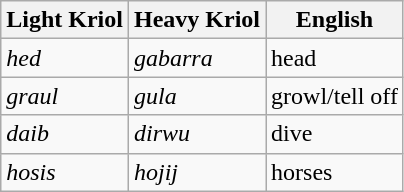<table class="wikitable">
<tr>
<th>Light Kriol</th>
<th>Heavy Kriol</th>
<th>English</th>
</tr>
<tr>
<td><em>hed</em></td>
<td><em>gabarra</em></td>
<td>head</td>
</tr>
<tr>
<td><em>graul</em></td>
<td><em>gula</em></td>
<td>growl/tell off</td>
</tr>
<tr>
<td><em>daib</em></td>
<td><em>dirwu</em></td>
<td>dive</td>
</tr>
<tr>
<td><em>hosis</em></td>
<td><em>hojij</em></td>
<td>horses</td>
</tr>
</table>
